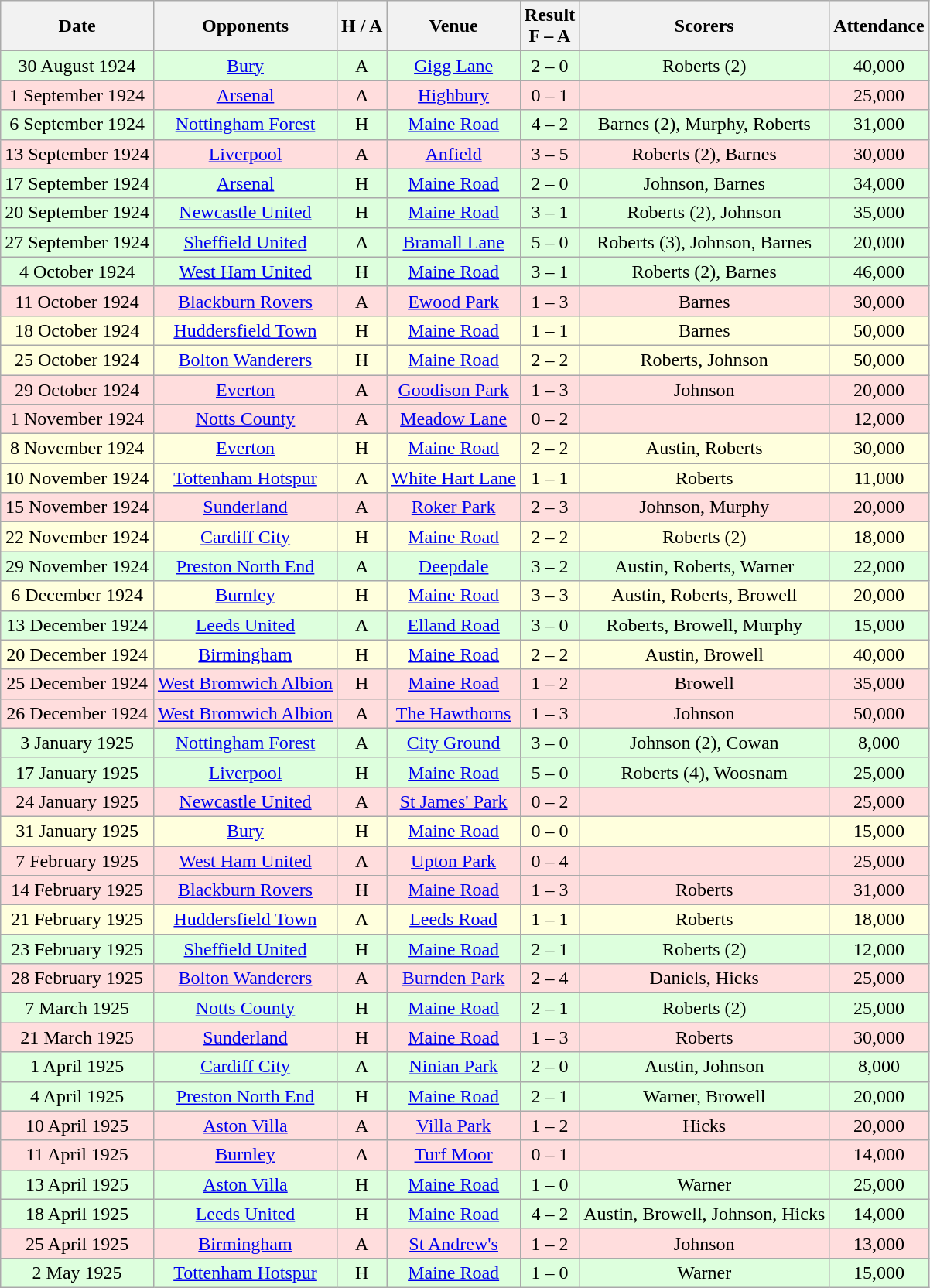<table class="wikitable" style="text-align:center">
<tr>
<th>Date</th>
<th>Opponents</th>
<th>H / A</th>
<th>Venue</th>
<th>Result<br>F – A</th>
<th>Scorers</th>
<th>Attendance</th>
</tr>
<tr bgcolor="#ddffdd">
<td>30 August 1924</td>
<td><a href='#'>Bury</a></td>
<td>A</td>
<td><a href='#'>Gigg Lane</a></td>
<td>2 – 0</td>
<td>Roberts (2)</td>
<td>40,000</td>
</tr>
<tr bgcolor="#ffdddd">
<td>1 September 1924</td>
<td><a href='#'>Arsenal</a></td>
<td>A</td>
<td><a href='#'>Highbury</a></td>
<td>0 – 1</td>
<td></td>
<td>25,000</td>
</tr>
<tr bgcolor="#ddffdd">
<td>6 September 1924</td>
<td><a href='#'>Nottingham Forest</a></td>
<td>H</td>
<td><a href='#'>Maine Road</a></td>
<td>4 – 2</td>
<td>Barnes (2), Murphy, Roberts</td>
<td>31,000</td>
</tr>
<tr bgcolor="#ffdddd">
<td>13 September 1924</td>
<td><a href='#'>Liverpool</a></td>
<td>A</td>
<td><a href='#'>Anfield</a></td>
<td>3 – 5</td>
<td>Roberts (2), Barnes</td>
<td>30,000</td>
</tr>
<tr bgcolor="#ddffdd">
<td>17 September 1924</td>
<td><a href='#'>Arsenal</a></td>
<td>H</td>
<td><a href='#'>Maine Road</a></td>
<td>2 – 0</td>
<td>Johnson, Barnes</td>
<td>34,000</td>
</tr>
<tr bgcolor="#ddffdd">
<td>20 September 1924</td>
<td><a href='#'>Newcastle United</a></td>
<td>H</td>
<td><a href='#'>Maine Road</a></td>
<td>3 – 1</td>
<td>Roberts (2), Johnson</td>
<td>35,000</td>
</tr>
<tr bgcolor="#ddffdd">
<td>27 September 1924</td>
<td><a href='#'>Sheffield United</a></td>
<td>A</td>
<td><a href='#'>Bramall Lane</a></td>
<td>5 – 0</td>
<td>Roberts (3), Johnson, Barnes</td>
<td>20,000</td>
</tr>
<tr bgcolor="#ddffdd">
<td>4 October 1924</td>
<td><a href='#'>West Ham United</a></td>
<td>H</td>
<td><a href='#'>Maine Road</a></td>
<td>3 – 1</td>
<td>Roberts (2), Barnes</td>
<td>46,000</td>
</tr>
<tr bgcolor="#ffdddd">
<td>11 October 1924</td>
<td><a href='#'>Blackburn Rovers</a></td>
<td>A</td>
<td><a href='#'>Ewood Park</a></td>
<td>1 – 3</td>
<td>Barnes</td>
<td>30,000</td>
</tr>
<tr bgcolor="#ffffdd">
<td>18 October 1924</td>
<td><a href='#'>Huddersfield Town</a></td>
<td>H</td>
<td><a href='#'>Maine Road</a></td>
<td>1 – 1</td>
<td>Barnes</td>
<td>50,000</td>
</tr>
<tr bgcolor="#ffffdd">
<td>25 October 1924</td>
<td><a href='#'>Bolton Wanderers</a></td>
<td>H</td>
<td><a href='#'>Maine Road</a></td>
<td>2 – 2</td>
<td>Roberts, Johnson</td>
<td>50,000</td>
</tr>
<tr bgcolor="#ffdddd">
<td>29 October 1924</td>
<td><a href='#'>Everton</a></td>
<td>A</td>
<td><a href='#'>Goodison Park</a></td>
<td>1 – 3</td>
<td>Johnson</td>
<td>20,000</td>
</tr>
<tr bgcolor="#ffdddd">
<td>1 November 1924</td>
<td><a href='#'>Notts County</a></td>
<td>A</td>
<td><a href='#'>Meadow Lane</a></td>
<td>0 – 2</td>
<td></td>
<td>12,000</td>
</tr>
<tr bgcolor="#ffffdd">
<td>8 November 1924</td>
<td><a href='#'>Everton</a></td>
<td>H</td>
<td><a href='#'>Maine Road</a></td>
<td>2 – 2</td>
<td>Austin, Roberts</td>
<td>30,000</td>
</tr>
<tr bgcolor="#ffffdd">
<td>10 November 1924</td>
<td><a href='#'>Tottenham Hotspur</a></td>
<td>A</td>
<td><a href='#'>White Hart Lane</a></td>
<td>1 – 1</td>
<td>Roberts</td>
<td>11,000</td>
</tr>
<tr bgcolor="#ffdddd">
<td>15 November 1924</td>
<td><a href='#'>Sunderland</a></td>
<td>A</td>
<td><a href='#'>Roker Park</a></td>
<td>2 – 3</td>
<td>Johnson, Murphy</td>
<td>20,000</td>
</tr>
<tr bgcolor="#ffffdd">
<td>22 November 1924</td>
<td><a href='#'>Cardiff City</a></td>
<td>H</td>
<td><a href='#'>Maine Road</a></td>
<td>2 – 2</td>
<td>Roberts (2)</td>
<td>18,000</td>
</tr>
<tr bgcolor="#ddffdd">
<td>29 November 1924</td>
<td><a href='#'>Preston North End</a></td>
<td>A</td>
<td><a href='#'>Deepdale</a></td>
<td>3 – 2</td>
<td>Austin, Roberts, Warner</td>
<td>22,000</td>
</tr>
<tr bgcolor="#ffffdd">
<td>6 December 1924</td>
<td><a href='#'>Burnley</a></td>
<td>H</td>
<td><a href='#'>Maine Road</a></td>
<td>3 – 3</td>
<td>Austin, Roberts, Browell</td>
<td>20,000</td>
</tr>
<tr bgcolor="#ddffdd">
<td>13 December 1924</td>
<td><a href='#'>Leeds United</a></td>
<td>A</td>
<td><a href='#'>Elland Road</a></td>
<td>3 – 0</td>
<td>Roberts, Browell, Murphy</td>
<td>15,000</td>
</tr>
<tr bgcolor="#ffffdd">
<td>20 December 1924</td>
<td><a href='#'>Birmingham</a></td>
<td>H</td>
<td><a href='#'>Maine Road</a></td>
<td>2 – 2</td>
<td>Austin, Browell</td>
<td>40,000</td>
</tr>
<tr bgcolor="#ffdddd">
<td>25 December 1924</td>
<td><a href='#'>West Bromwich Albion</a></td>
<td>H</td>
<td><a href='#'>Maine Road</a></td>
<td>1 – 2</td>
<td>Browell</td>
<td>35,000</td>
</tr>
<tr bgcolor="#ffdddd">
<td>26 December 1924</td>
<td><a href='#'>West Bromwich Albion</a></td>
<td>A</td>
<td><a href='#'>The Hawthorns</a></td>
<td>1 – 3</td>
<td>Johnson</td>
<td>50,000</td>
</tr>
<tr bgcolor="#ddffdd">
<td>3 January 1925</td>
<td><a href='#'>Nottingham Forest</a></td>
<td>A</td>
<td><a href='#'>City Ground</a></td>
<td>3 – 0</td>
<td>Johnson (2), Cowan</td>
<td>8,000</td>
</tr>
<tr bgcolor="#ddffdd">
<td>17 January 1925</td>
<td><a href='#'>Liverpool</a></td>
<td>H</td>
<td><a href='#'>Maine Road</a></td>
<td>5 – 0</td>
<td>Roberts (4), Woosnam</td>
<td>25,000</td>
</tr>
<tr bgcolor="#ffdddd">
<td>24 January 1925</td>
<td><a href='#'>Newcastle United</a></td>
<td>A</td>
<td><a href='#'>St James' Park</a></td>
<td>0 – 2</td>
<td></td>
<td>25,000</td>
</tr>
<tr bgcolor="#ffffdd">
<td>31 January 1925</td>
<td><a href='#'>Bury</a></td>
<td>H</td>
<td><a href='#'>Maine Road</a></td>
<td>0 – 0</td>
<td></td>
<td>15,000</td>
</tr>
<tr bgcolor="#ffdddd">
<td>7 February 1925</td>
<td><a href='#'>West Ham United</a></td>
<td>A</td>
<td><a href='#'>Upton Park</a></td>
<td>0 – 4</td>
<td></td>
<td>25,000</td>
</tr>
<tr bgcolor="#ffdddd">
<td>14 February 1925</td>
<td><a href='#'>Blackburn Rovers</a></td>
<td>H</td>
<td><a href='#'>Maine Road</a></td>
<td>1 – 3</td>
<td>Roberts</td>
<td>31,000</td>
</tr>
<tr bgcolor="#ffffdd">
<td>21 February 1925</td>
<td><a href='#'>Huddersfield Town</a></td>
<td>A</td>
<td><a href='#'>Leeds Road</a></td>
<td>1 – 1</td>
<td>Roberts</td>
<td>18,000</td>
</tr>
<tr bgcolor="#ddffdd">
<td>23 February 1925</td>
<td><a href='#'>Sheffield United</a></td>
<td>H</td>
<td><a href='#'>Maine Road</a></td>
<td>2 – 1</td>
<td>Roberts (2)</td>
<td>12,000</td>
</tr>
<tr bgcolor="#ffdddd">
<td>28 February 1925</td>
<td><a href='#'>Bolton Wanderers</a></td>
<td>A</td>
<td><a href='#'>Burnden Park</a></td>
<td>2 – 4</td>
<td>Daniels, Hicks</td>
<td>25,000</td>
</tr>
<tr bgcolor="#ddffdd">
<td>7 March 1925</td>
<td><a href='#'>Notts County</a></td>
<td>H</td>
<td><a href='#'>Maine Road</a></td>
<td>2 – 1</td>
<td>Roberts (2)</td>
<td>25,000</td>
</tr>
<tr bgcolor="#ffdddd">
<td>21 March 1925</td>
<td><a href='#'>Sunderland</a></td>
<td>H</td>
<td><a href='#'>Maine Road</a></td>
<td>1 – 3</td>
<td>Roberts</td>
<td>30,000</td>
</tr>
<tr bgcolor="#ddffdd">
<td>1 April 1925</td>
<td><a href='#'>Cardiff City</a></td>
<td>A</td>
<td><a href='#'>Ninian Park</a></td>
<td>2 – 0</td>
<td>Austin, Johnson</td>
<td>8,000</td>
</tr>
<tr bgcolor="#ddffdd">
<td>4 April 1925</td>
<td><a href='#'>Preston North End</a></td>
<td>H</td>
<td><a href='#'>Maine Road</a></td>
<td>2 – 1</td>
<td>Warner, Browell</td>
<td>20,000</td>
</tr>
<tr bgcolor="#ffdddd">
<td>10 April 1925</td>
<td><a href='#'>Aston Villa</a></td>
<td>A</td>
<td><a href='#'>Villa Park</a></td>
<td>1 – 2</td>
<td>Hicks</td>
<td>20,000</td>
</tr>
<tr bgcolor="#ffdddd">
<td>11 April 1925</td>
<td><a href='#'>Burnley</a></td>
<td>A</td>
<td><a href='#'>Turf Moor</a></td>
<td>0 – 1</td>
<td></td>
<td>14,000</td>
</tr>
<tr bgcolor="#ddffdd">
<td>13 April 1925</td>
<td><a href='#'>Aston Villa</a></td>
<td>H</td>
<td><a href='#'>Maine Road</a></td>
<td>1 – 0</td>
<td>Warner</td>
<td>25,000</td>
</tr>
<tr bgcolor="#ddffdd">
<td>18 April 1925</td>
<td><a href='#'>Leeds United</a></td>
<td>H</td>
<td><a href='#'>Maine Road</a></td>
<td>4 – 2</td>
<td>Austin, Browell, Johnson, Hicks</td>
<td>14,000</td>
</tr>
<tr bgcolor="#ffdddd">
<td>25 April 1925</td>
<td><a href='#'>Birmingham</a></td>
<td>A</td>
<td><a href='#'>St Andrew's</a></td>
<td>1 – 2</td>
<td>Johnson</td>
<td>13,000</td>
</tr>
<tr bgcolor="#ddffdd">
<td>2 May 1925</td>
<td><a href='#'>Tottenham Hotspur</a></td>
<td>H</td>
<td><a href='#'>Maine Road</a></td>
<td>1 – 0</td>
<td>Warner</td>
<td>15,000</td>
</tr>
</table>
